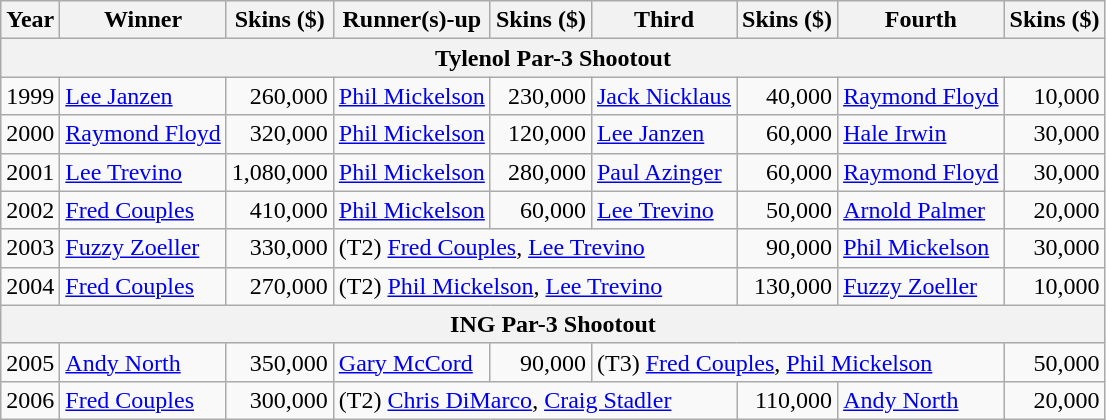<table class="wikitable">
<tr>
<th>Year</th>
<th>Winner</th>
<th>Skins ($)</th>
<th>Runner(s)-up</th>
<th>Skins ($)</th>
<th>Third</th>
<th>Skins ($)</th>
<th>Fourth</th>
<th>Skins ($)</th>
</tr>
<tr>
<th colspan=9>Tylenol Par-3 Shootout</th>
</tr>
<tr>
<td>1999</td>
<td><a href='#'>Lee Janzen</a></td>
<td align=right>260,000</td>
<td><a href='#'>Phil Mickelson</a></td>
<td align=right>230,000</td>
<td><a href='#'>Jack Nicklaus</a></td>
<td align=right>40,000</td>
<td><a href='#'>Raymond Floyd</a></td>
<td align=right>10,000</td>
</tr>
<tr>
<td>2000</td>
<td><a href='#'>Raymond Floyd</a></td>
<td align=right>320,000</td>
<td><a href='#'>Phil Mickelson</a></td>
<td align=right>120,000</td>
<td><a href='#'>Lee Janzen</a></td>
<td align=right>60,000</td>
<td><a href='#'>Hale Irwin</a></td>
<td align=right>30,000</td>
</tr>
<tr>
<td>2001</td>
<td><a href='#'>Lee Trevino</a></td>
<td align=right>1,080,000</td>
<td><a href='#'>Phil Mickelson</a></td>
<td align=right>280,000</td>
<td><a href='#'>Paul Azinger</a></td>
<td align=right>60,000</td>
<td><a href='#'>Raymond Floyd</a></td>
<td align=right>30,000</td>
</tr>
<tr>
<td>2002</td>
<td><a href='#'>Fred Couples</a></td>
<td align=right>410,000</td>
<td><a href='#'>Phil Mickelson</a></td>
<td align=right>60,000</td>
<td><a href='#'>Lee Trevino</a></td>
<td align=right>50,000</td>
<td><a href='#'>Arnold Palmer</a></td>
<td align=right>20,000</td>
</tr>
<tr>
<td>2003</td>
<td><a href='#'>Fuzzy Zoeller</a></td>
<td align=right>330,000</td>
<td colspan=3>(T2) <a href='#'>Fred Couples</a>, <a href='#'>Lee Trevino</a></td>
<td align=right>90,000</td>
<td><a href='#'>Phil Mickelson</a></td>
<td align=right>30,000</td>
</tr>
<tr>
<td>2004</td>
<td><a href='#'>Fred Couples</a></td>
<td align=right>270,000</td>
<td colspan=3>(T2) <a href='#'>Phil Mickelson</a>, <a href='#'>Lee Trevino</a></td>
<td align=right>130,000</td>
<td><a href='#'>Fuzzy Zoeller</a></td>
<td align=right>10,000</td>
</tr>
<tr>
<th colspan=9>ING Par-3 Shootout</th>
</tr>
<tr>
<td>2005</td>
<td><a href='#'>Andy North</a></td>
<td align=right>350,000</td>
<td><a href='#'>Gary McCord</a></td>
<td align=right>90,000</td>
<td colspan=3>(T3) <a href='#'>Fred Couples</a>, <a href='#'>Phil Mickelson</a></td>
<td align=right>50,000</td>
</tr>
<tr>
<td>2006</td>
<td><a href='#'>Fred Couples</a></td>
<td align=right>300,000</td>
<td colspan=3>(T2) <a href='#'>Chris DiMarco</a>, <a href='#'>Craig Stadler</a></td>
<td align=right>110,000</td>
<td><a href='#'>Andy North</a></td>
<td align=right>20,000</td>
</tr>
</table>
